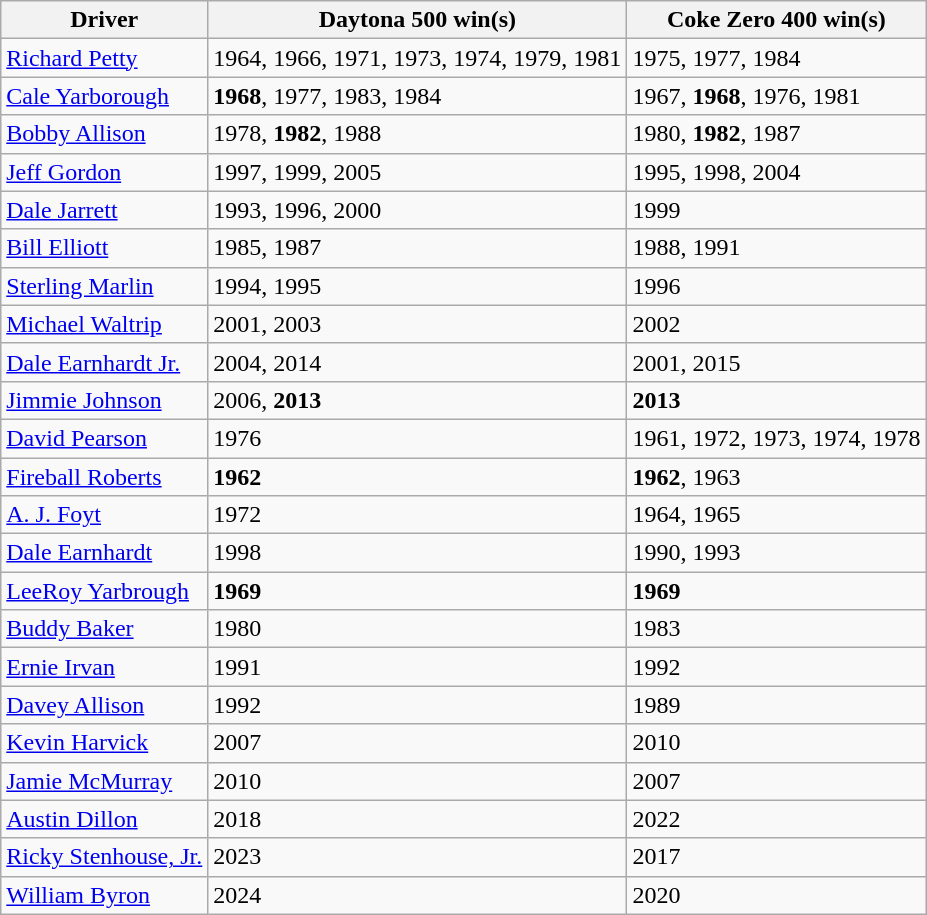<table class="wikitable">
<tr>
<th>Driver</th>
<th>Daytona 500 win(s)</th>
<th>Coke Zero 400 win(s)</th>
</tr>
<tr>
<td><a href='#'>Richard Petty</a></td>
<td>1964, 1966, 1971, 1973, 1974, 1979, 1981</td>
<td>1975, 1977, 1984</td>
</tr>
<tr>
<td><a href='#'>Cale Yarborough</a></td>
<td><strong>1968</strong>, 1977, 1983, 1984</td>
<td>1967, <strong>1968</strong>, 1976, 1981</td>
</tr>
<tr>
<td><a href='#'>Bobby Allison</a></td>
<td>1978, <strong>1982</strong>, 1988</td>
<td>1980, <strong>1982</strong>, 1987</td>
</tr>
<tr>
<td><a href='#'>Jeff Gordon</a></td>
<td>1997, 1999, 2005</td>
<td>1995, 1998, 2004</td>
</tr>
<tr>
<td><a href='#'>Dale Jarrett</a></td>
<td>1993, 1996, 2000</td>
<td>1999</td>
</tr>
<tr>
<td><a href='#'>Bill Elliott</a></td>
<td>1985, 1987</td>
<td>1988, 1991</td>
</tr>
<tr>
<td><a href='#'>Sterling Marlin</a></td>
<td>1994, 1995</td>
<td>1996</td>
</tr>
<tr>
<td><a href='#'>Michael Waltrip</a></td>
<td>2001, 2003</td>
<td>2002</td>
</tr>
<tr>
<td><a href='#'>Dale Earnhardt Jr.</a></td>
<td>2004, 2014</td>
<td>2001, 2015</td>
</tr>
<tr>
<td><a href='#'>Jimmie Johnson</a></td>
<td>2006, <strong>2013</strong></td>
<td><strong>2013</strong></td>
</tr>
<tr>
<td><a href='#'>David Pearson</a></td>
<td>1976</td>
<td>1961, 1972, 1973, 1974, 1978</td>
</tr>
<tr>
<td><a href='#'>Fireball Roberts</a></td>
<td><strong>1962</strong></td>
<td><strong>1962</strong>, 1963</td>
</tr>
<tr>
<td><a href='#'>A. J. Foyt</a></td>
<td>1972</td>
<td>1964, 1965</td>
</tr>
<tr>
<td><a href='#'>Dale Earnhardt</a></td>
<td>1998</td>
<td>1990, 1993</td>
</tr>
<tr>
<td><a href='#'>LeeRoy Yarbrough</a></td>
<td><strong>1969</strong></td>
<td><strong>1969</strong></td>
</tr>
<tr>
<td><a href='#'>Buddy Baker</a></td>
<td>1980</td>
<td>1983</td>
</tr>
<tr>
<td><a href='#'>Ernie Irvan</a></td>
<td>1991</td>
<td>1992</td>
</tr>
<tr>
<td><a href='#'>Davey Allison</a></td>
<td>1992</td>
<td>1989</td>
</tr>
<tr>
<td><a href='#'>Kevin Harvick</a></td>
<td>2007</td>
<td>2010</td>
</tr>
<tr>
<td><a href='#'>Jamie McMurray</a></td>
<td>2010</td>
<td>2007</td>
</tr>
<tr>
<td><a href='#'>Austin Dillon</a></td>
<td>2018</td>
<td>2022</td>
</tr>
<tr>
<td><a href='#'>Ricky Stenhouse, Jr.</a></td>
<td>2023</td>
<td>2017</td>
</tr>
<tr>
<td><a href='#'>William Byron</a></td>
<td>2024</td>
<td>2020</td>
</tr>
</table>
